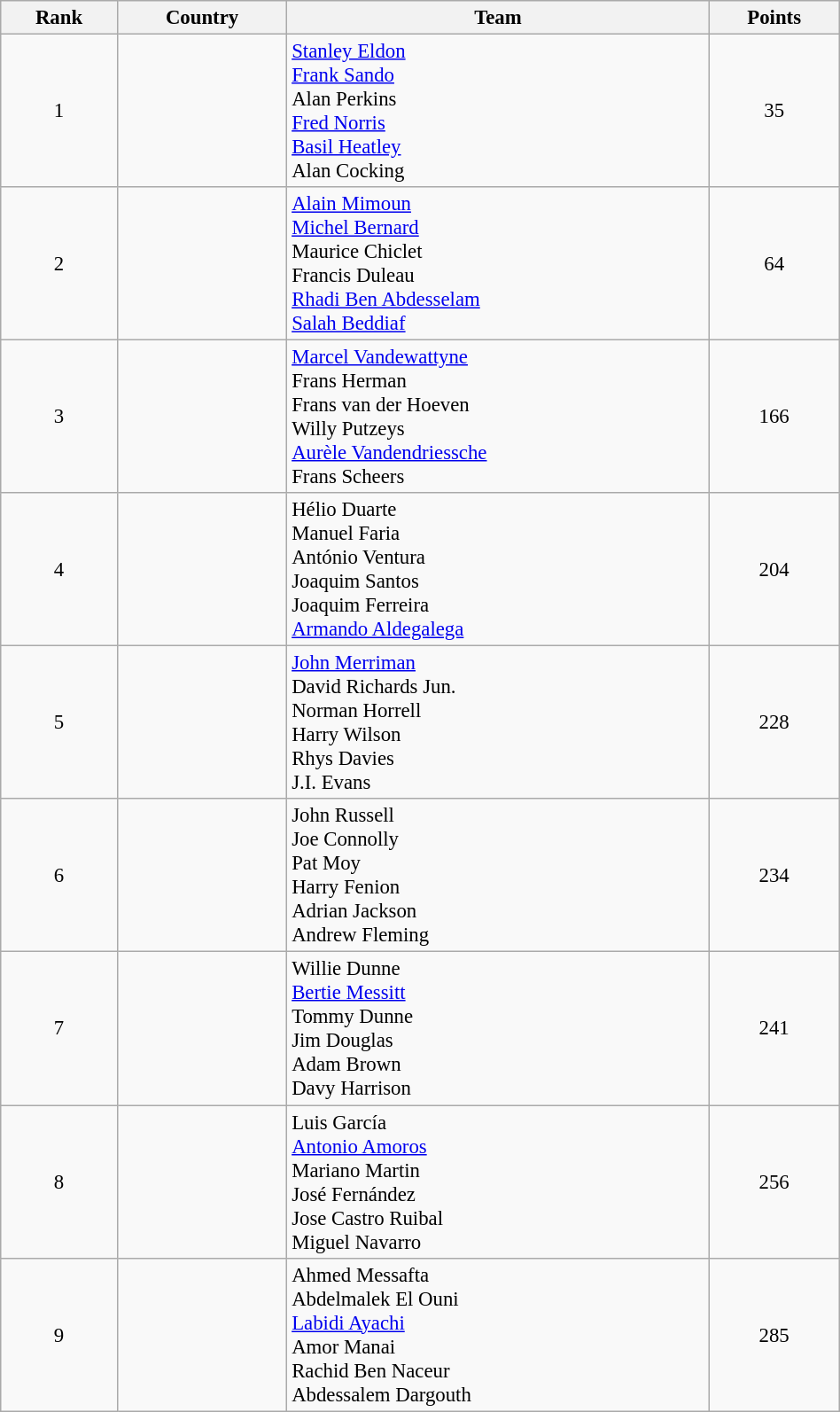<table class="wikitable sortable" style=" text-align:center; font-size:95%;" width="50%">
<tr>
<th>Rank</th>
<th>Country</th>
<th>Team</th>
<th>Points</th>
</tr>
<tr>
<td align=center>1</td>
<td align=left></td>
<td align=left><a href='#'>Stanley Eldon</a><br><a href='#'>Frank Sando</a><br>Alan Perkins<br><a href='#'>Fred Norris</a><br><a href='#'>Basil Heatley</a><br>Alan Cocking</td>
<td>35</td>
</tr>
<tr>
<td align=center>2</td>
<td align=left></td>
<td align=left><a href='#'>Alain Mimoun</a><br><a href='#'>Michel Bernard</a><br>Maurice Chiclet<br>Francis Duleau<br><a href='#'>Rhadi Ben Abdesselam</a><br><a href='#'>Salah Beddiaf</a></td>
<td>64</td>
</tr>
<tr>
<td align=center>3</td>
<td align=left></td>
<td align=left><a href='#'>Marcel Vandewattyne</a><br>Frans Herman<br>Frans van der Hoeven<br>Willy Putzeys<br><a href='#'>Aurèle Vandendriessche</a><br>Frans Scheers</td>
<td>166</td>
</tr>
<tr>
<td align=center>4</td>
<td align=left></td>
<td align=left>Hélio Duarte<br>Manuel Faria<br>António Ventura<br>Joaquim Santos<br>Joaquim Ferreira<br><a href='#'>Armando Aldegalega</a></td>
<td>204</td>
</tr>
<tr>
<td align=center>5</td>
<td align=left></td>
<td align=left><a href='#'>John Merriman</a><br>David Richards Jun.<br>Norman Horrell<br>Harry Wilson<br>Rhys Davies<br>J.I. Evans</td>
<td>228</td>
</tr>
<tr>
<td align=center>6</td>
<td align=left></td>
<td align=left>John Russell<br>Joe Connolly<br>Pat Moy<br>Harry Fenion<br>Adrian Jackson<br>Andrew Fleming</td>
<td>234</td>
</tr>
<tr>
<td align=center>7</td>
<td align=left></td>
<td align=left>Willie Dunne<br><a href='#'>Bertie Messitt</a><br>Tommy Dunne<br>Jim Douglas<br>Adam Brown<br>Davy Harrison</td>
<td>241</td>
</tr>
<tr>
<td align=center>8</td>
<td align=left></td>
<td align=left>Luis García<br><a href='#'>Antonio Amoros</a><br>Mariano Martin<br>José Fernández<br>Jose Castro Ruibal<br>Miguel Navarro</td>
<td>256</td>
</tr>
<tr>
<td align=center>9</td>
<td align=left></td>
<td align=left>Ahmed Messafta<br>Abdelmalek El Ouni<br><a href='#'>Labidi Ayachi</a><br>Amor Manai<br>Rachid Ben Naceur<br>Abdessalem Dargouth</td>
<td>285</td>
</tr>
</table>
